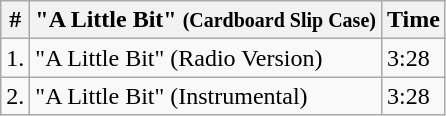<table class="wikitable">
<tr>
<th>#</th>
<th width="">"A Little Bit" <small>(Cardboard Slip Case)</small></th>
<th>Time</th>
</tr>
<tr>
<td>1.</td>
<td>"A Little Bit" (Radio Version)</td>
<td>3:28</td>
</tr>
<tr>
<td>2.</td>
<td>"A Little Bit" (Instrumental)</td>
<td>3:28</td>
</tr>
</table>
